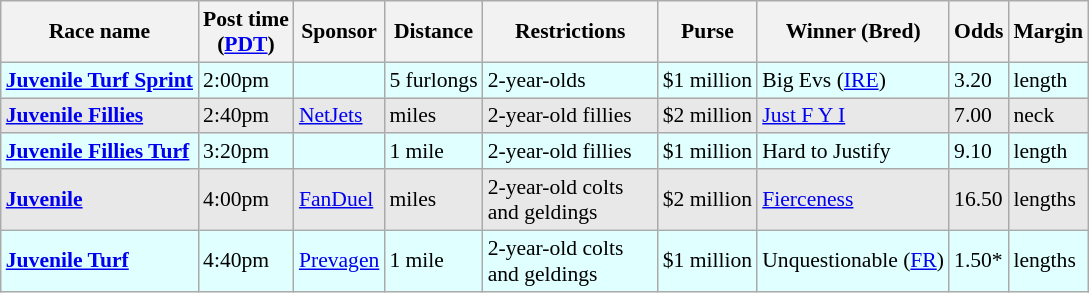<table class="wikitable sortable" style="font-size:90%">
<tr>
<th>Race name</th>
<th>Post time<br> (<a href='#'>PDT</a>)</th>
<th>Sponsor</th>
<th>Distance</th>
<th style="width:110px">Restrictions</th>
<th>Purse</th>
<th>Winner (Bred)</th>
<th>Odds</th>
<th>Margin</th>
</tr>
<tr style="background-color:lightcyan">
<td><strong><a href='#'>Juvenile Turf Sprint</a></strong></td>
<td>2:00pm</td>
<td></td>
<td>5 furlongs</td>
<td>2-year-olds</td>
<td>$1 million</td>
<td>Big Evs (<a href='#'>IRE</a>)</td>
<td>3.20</td>
<td> length</td>
</tr>
<tr style="background-color:#E8E8E8">
<td><strong><a href='#'>Juvenile Fillies</a></strong></td>
<td>2:40pm</td>
<td><a href='#'>NetJets</a></td>
<td> miles</td>
<td>2-year-old fillies</td>
<td>$2 million</td>
<td><a href='#'>Just F Y I</a></td>
<td>7.00</td>
<td>neck</td>
</tr>
<tr style="background-color:lightcyan">
<td><strong><a href='#'>Juvenile Fillies Turf</a></strong></td>
<td>3:20pm</td>
<td></td>
<td>1 mile</td>
<td>2-year-old fillies</td>
<td>$1 million</td>
<td>Hard to Justify</td>
<td>9.10</td>
<td> length</td>
</tr>
<tr style="background-color:#E8E8E8">
<td><strong><a href='#'>Juvenile</a></strong></td>
<td>4:00pm</td>
<td><a href='#'>FanDuel</a></td>
<td> miles</td>
<td>2-year-old colts and geldings</td>
<td>$2 million</td>
<td><a href='#'>Fierceness</a></td>
<td>16.50</td>
<td> lengths</td>
</tr>
<tr style="background-color:lightcyan">
<td><strong><a href='#'>Juvenile Turf</a></strong></td>
<td>4:40pm</td>
<td><a href='#'>Prevagen</a></td>
<td>1 mile</td>
<td>2-year-old colts and geldings</td>
<td>$1 million</td>
<td>Unquestionable (<a href='#'>FR</a>)</td>
<td>1.50*</td>
<td> lengths</td>
</tr>
</table>
